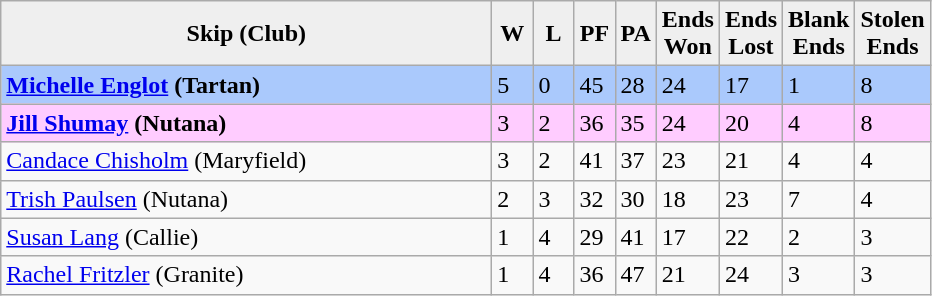<table class="wikitable">
<tr>
<th style="background:#efefef; width:320px;">Skip (Club)</th>
<th style="background:#efefef; width:20px;">W</th>
<th style="background:#efefef; width:20px;">L</th>
<th style="background:#efefef; width:20px;">PF</th>
<th style="background:#efefef; width:20px;">PA</th>
<th style="background:#efefef; width:20px;">Ends <br> Won</th>
<th style="background:#efefef; width:20px;">Ends <br> Lost</th>
<th style="background:#efefef; width:20px;">Blank <br> Ends</th>
<th style="background:#efefef; width:20px;">Stolen <br> Ends</th>
</tr>
<tr style="background:#aac9fc;">
<td><strong><a href='#'>Michelle Englot</a> (Tartan)</strong></td>
<td>5</td>
<td>0</td>
<td>45</td>
<td>28</td>
<td>24</td>
<td>17</td>
<td>1</td>
<td>8</td>
</tr>
<tr style="background:#fcf;">
<td><strong><a href='#'>Jill Shumay</a> (Nutana)</strong></td>
<td>3</td>
<td>2</td>
<td>36</td>
<td>35</td>
<td>24</td>
<td>20</td>
<td>4</td>
<td>8</td>
</tr>
<tr>
<td><a href='#'>Candace Chisholm</a> (Maryfield)</td>
<td>3</td>
<td>2</td>
<td>41</td>
<td>37</td>
<td>23</td>
<td>21</td>
<td>4</td>
<td>4</td>
</tr>
<tr>
<td><a href='#'>Trish Paulsen</a> (Nutana)</td>
<td>2</td>
<td>3</td>
<td>32</td>
<td>30</td>
<td>18</td>
<td>23</td>
<td>7</td>
<td>4</td>
</tr>
<tr>
<td><a href='#'>Susan Lang</a> (Callie)</td>
<td>1</td>
<td>4</td>
<td>29</td>
<td>41</td>
<td>17</td>
<td>22</td>
<td>2</td>
<td>3</td>
</tr>
<tr>
<td><a href='#'>Rachel Fritzler</a> (Granite)</td>
<td>1</td>
<td>4</td>
<td>36</td>
<td>47</td>
<td>21</td>
<td>24</td>
<td>3</td>
<td>3</td>
</tr>
</table>
